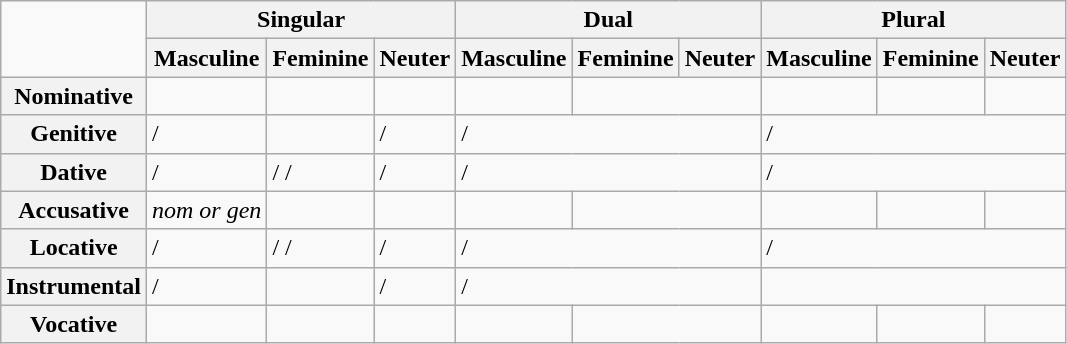<table class="wikitable">
<tr>
<td rowspan="2"></td>
<th colspan="3">Singular</th>
<th colspan="3">Dual</th>
<th colspan="3">Plural</th>
</tr>
<tr>
<th>Masculine</th>
<th>Feminine</th>
<th>Neuter</th>
<th>Masculine</th>
<th>Feminine</th>
<th>Neuter</th>
<th>Masculine</th>
<th>Feminine</th>
<th>Neuter</th>
</tr>
<tr>
<th>Nominative</th>
<td></td>
<td></td>
<td></td>
<td></td>
<td colspan="2"></td>
<td></td>
<td></td>
<td></td>
</tr>
<tr>
<th>Genitive</th>
<td> / </td>
<td></td>
<td> / </td>
<td colspan="3"> / </td>
<td colspan="3"> / </td>
</tr>
<tr>
<th>Dative</th>
<td> / </td>
<td> /  / </td>
<td> / </td>
<td colspan="3"> / </td>
<td colspan="3"> / </td>
</tr>
<tr>
<th>Accusative</th>
<td><em>nom or gen</em></td>
<td></td>
<td></td>
<td></td>
<td colspan="2"></td>
<td></td>
<td></td>
<td></td>
</tr>
<tr>
<th>Locative</th>
<td> / </td>
<td> /  / </td>
<td> / </td>
<td colspan="3"> / </td>
<td colspan="3"> / </td>
</tr>
<tr>
<th>Instrumental</th>
<td> / </td>
<td></td>
<td> / </td>
<td colspan="3"> / </td>
<td colspan="3"></td>
</tr>
<tr>
<th>Vocative</th>
<td></td>
<td></td>
<td></td>
<td></td>
<td colspan="2"></td>
<td></td>
<td></td>
<td></td>
</tr>
</table>
